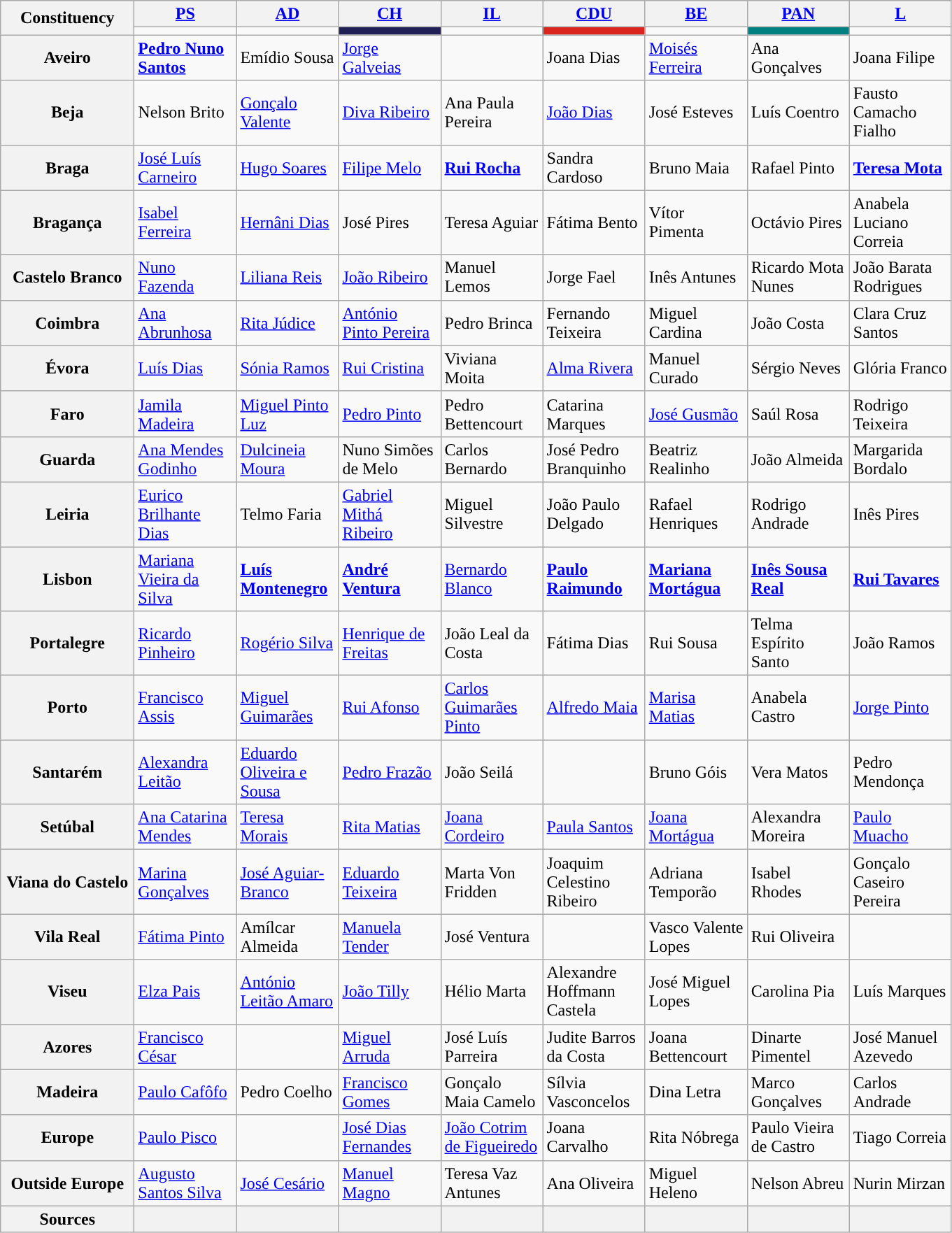<table class="wikitable">
<tr>
<th rowspan="2" style="width:120px;">Constituency</th>
<th style="width:90px;"><a href='#'>PS</a></th>
<th style="width:90px;"><a href='#'>AD</a></th>
<th style="width:90px;"><a href='#'>CH</a></th>
<th style="width:90px;"><a href='#'>IL</a></th>
<th style="width:90px;"><a href='#'>CDU</a></th>
<th style="width:90px;"><a href='#'>BE</a></th>
<th style="width:90px;"><a href='#'>PAN</a></th>
<th style="width:90px;"><a href='#'>L</a></th>
</tr>
<tr>
<td style="background:"></td>
<td style="background:"></td>
<td style="background:#202056;"></td>
<td style="background:"></td>
<td style="background:#da251e;"></td>
<td style="background:"></td>
<td style="background:teal;"></td>
<td style="background:"></td>
</tr>
<tr>
<th>Aveiro</th>
<td><strong><a href='#'>Pedro Nuno Santos</a></strong></td>
<td>Emídio Sousa</td>
<td><a href='#'>Jorge Galveias</a></td>
<td></td>
<td>Joana Dias</td>
<td><a href='#'>Moisés Ferreira</a></td>
<td>Ana Gonçalves</td>
<td>Joana Filipe</td>
</tr>
<tr>
<th>Beja</th>
<td>Nelson Brito</td>
<td><a href='#'>Gonçalo Valente</a></td>
<td><a href='#'>Diva Ribeiro</a></td>
<td>Ana Paula Pereira</td>
<td><a href='#'>João Dias</a></td>
<td>José Esteves</td>
<td>Luís Coentro</td>
<td>Fausto Camacho Fialho</td>
</tr>
<tr>
<th>Braga</th>
<td><a href='#'>José Luís Carneiro</a></td>
<td><a href='#'>Hugo Soares</a></td>
<td><a href='#'>Filipe Melo</a></td>
<td><strong><a href='#'>Rui Rocha</a></strong></td>
<td>Sandra Cardoso</td>
<td>Bruno Maia</td>
<td>Rafael Pinto</td>
<td><strong><a href='#'>Teresa Mota</a></strong></td>
</tr>
<tr>
<th>Bragança</th>
<td><a href='#'>Isabel Ferreira</a></td>
<td><a href='#'>Hernâni Dias</a></td>
<td>José Pires</td>
<td>Teresa Aguiar</td>
<td>Fátima Bento</td>
<td>Vítor Pimenta</td>
<td>Octávio Pires</td>
<td>Anabela Luciano Correia</td>
</tr>
<tr>
<th>Castelo Branco</th>
<td><a href='#'>Nuno Fazenda</a></td>
<td><a href='#'>Liliana Reis</a></td>
<td><a href='#'>João Ribeiro</a></td>
<td>Manuel Lemos</td>
<td>Jorge Fael</td>
<td>Inês Antunes</td>
<td>Ricardo Mota Nunes</td>
<td>João Barata Rodrigues</td>
</tr>
<tr>
<th>Coimbra</th>
<td><a href='#'>Ana Abrunhosa</a></td>
<td><a href='#'>Rita Júdice</a></td>
<td><a href='#'>António Pinto Pereira</a></td>
<td>Pedro Brinca</td>
<td>Fernando Teixeira</td>
<td>Miguel Cardina</td>
<td>João Costa</td>
<td>Clara Cruz Santos</td>
</tr>
<tr>
<th>Évora</th>
<td><a href='#'>Luís Dias</a></td>
<td><a href='#'>Sónia Ramos</a></td>
<td><a href='#'>Rui Cristina</a></td>
<td>Viviana Moita</td>
<td><a href='#'>Alma Rivera</a></td>
<td>Manuel Curado</td>
<td>Sérgio Neves</td>
<td>Glória Franco</td>
</tr>
<tr>
<th>Faro</th>
<td><a href='#'>Jamila Madeira</a></td>
<td><a href='#'>Miguel Pinto Luz</a></td>
<td><a href='#'>Pedro Pinto</a></td>
<td>Pedro Bettencourt</td>
<td>Catarina Marques</td>
<td><a href='#'>José Gusmão</a></td>
<td>Saúl Rosa</td>
<td>Rodrigo Teixeira</td>
</tr>
<tr>
<th>Guarda</th>
<td><a href='#'>Ana Mendes Godinho</a></td>
<td><a href='#'>Dulcineia Moura</a></td>
<td>Nuno Simões de Melo</td>
<td>Carlos Bernardo</td>
<td>José Pedro Branquinho</td>
<td>Beatriz Realinho</td>
<td>João Almeida</td>
<td>Margarida Bordalo</td>
</tr>
<tr>
<th>Leiria</th>
<td><a href='#'>Eurico Brilhante Dias</a></td>
<td>Telmo Faria</td>
<td><a href='#'>Gabriel Mithá Ribeiro</a></td>
<td>Miguel Silvestre</td>
<td>João Paulo Delgado</td>
<td>Rafael Henriques</td>
<td>Rodrigo Andrade</td>
<td>Inês Pires</td>
</tr>
<tr>
<th>Lisbon</th>
<td><a href='#'>Mariana Vieira da Silva</a></td>
<td><strong><a href='#'>Luís Montenegro</a></strong></td>
<td><strong><a href='#'>André Ventura</a></strong></td>
<td><a href='#'>Bernardo Blanco</a></td>
<td><strong><a href='#'>Paulo Raimundo</a></strong></td>
<td><strong><a href='#'>Mariana Mortágua</a></strong></td>
<td><strong><a href='#'>Inês Sousa Real</a></strong></td>
<td><strong><a href='#'>Rui Tavares</a></strong></td>
</tr>
<tr>
<th>Portalegre</th>
<td><a href='#'>Ricardo Pinheiro</a></td>
<td><a href='#'>Rogério Silva</a></td>
<td><a href='#'>Henrique de Freitas</a></td>
<td>João Leal da Costa</td>
<td>Fátima Dias</td>
<td>Rui Sousa</td>
<td>Telma Espírito Santo</td>
<td>João Ramos</td>
</tr>
<tr>
<th>Porto</th>
<td><a href='#'>Francisco Assis</a></td>
<td><a href='#'>Miguel Guimarães</a></td>
<td><a href='#'>Rui Afonso</a></td>
<td><a href='#'>Carlos Guimarães Pinto</a></td>
<td><a href='#'>Alfredo Maia</a></td>
<td><a href='#'>Marisa Matias</a></td>
<td>Anabela Castro</td>
<td><a href='#'>Jorge Pinto</a></td>
</tr>
<tr>
<th>Santarém</th>
<td><a href='#'>Alexandra Leitão</a></td>
<td><a href='#'>Eduardo Oliveira e Sousa</a></td>
<td><a href='#'>Pedro Frazão</a></td>
<td>João Seilá</td>
<td></td>
<td>Bruno Góis</td>
<td>Vera Matos</td>
<td>Pedro Mendonça</td>
</tr>
<tr>
<th>Setúbal</th>
<td><a href='#'>Ana Catarina Mendes</a></td>
<td><a href='#'>Teresa Morais</a></td>
<td><a href='#'>Rita Matias</a></td>
<td><a href='#'>Joana Cordeiro</a></td>
<td><a href='#'>Paula Santos</a></td>
<td><a href='#'>Joana Mortágua</a></td>
<td>Alexandra Moreira</td>
<td><a href='#'>Paulo Muacho</a></td>
</tr>
<tr>
<th>Viana do Castelo</th>
<td><a href='#'>Marina Gonçalves</a></td>
<td><a href='#'>José Aguiar-Branco</a></td>
<td><a href='#'>Eduardo Teixeira</a></td>
<td>Marta Von Fridden</td>
<td>Joaquim Celestino Ribeiro</td>
<td>Adriana Temporão</td>
<td>Isabel Rhodes</td>
<td>Gonçalo Caseiro Pereira</td>
</tr>
<tr>
<th>Vila Real</th>
<td><a href='#'>Fátima Pinto</a></td>
<td>Amílcar Almeida</td>
<td><a href='#'>Manuela Tender</a></td>
<td>José Ventura</td>
<td></td>
<td>Vasco Valente Lopes</td>
<td>Rui Oliveira</td>
<td></td>
</tr>
<tr>
<th>Viseu</th>
<td><a href='#'>Elza Pais</a></td>
<td><a href='#'>António Leitão Amaro</a></td>
<td><a href='#'>João Tilly</a></td>
<td>Hélio Marta</td>
<td>Alexandre Hoffmann Castela</td>
<td>José Miguel Lopes</td>
<td>Carolina Pia</td>
<td>Luís Marques</td>
</tr>
<tr>
<th>Azores</th>
<td><a href='#'>Francisco César</a></td>
<td></td>
<td><a href='#'>Miguel Arruda</a></td>
<td>José Luís Parreira</td>
<td>Judite Barros da Costa</td>
<td>Joana Bettencourt</td>
<td>Dinarte Pimentel</td>
<td>José Manuel Azevedo</td>
</tr>
<tr>
<th>Madeira</th>
<td><a href='#'>Paulo Cafôfo</a></td>
<td>Pedro Coelho</td>
<td><a href='#'>Francisco Gomes</a></td>
<td>Gonçalo Maia Camelo</td>
<td>Sílvia Vasconcelos</td>
<td>Dina Letra</td>
<td>Marco Gonçalves</td>
<td>Carlos Andrade</td>
</tr>
<tr>
<th>Europe</th>
<td><a href='#'>Paulo Pisco</a></td>
<td></td>
<td><a href='#'>José Dias Fernandes</a></td>
<td><a href='#'>João Cotrim de Figueiredo</a></td>
<td>Joana Carvalho</td>
<td>Rita Nóbrega</td>
<td>Paulo Vieira de Castro</td>
<td>Tiago Correia</td>
</tr>
<tr>
<th>Outside Europe</th>
<td><a href='#'>Augusto Santos Silva</a></td>
<td><a href='#'>José Cesário</a></td>
<td><a href='#'>Manuel Magno</a></td>
<td>Teresa Vaz Antunes</td>
<td>Ana Oliveira</td>
<td>Miguel Heleno</td>
<td>Nelson Abreu</td>
<td>Nurin Mirzan</td>
</tr>
<tr>
<th>Sources</th>
<th></th>
<th></th>
<th></th>
<th></th>
<th></th>
<th></th>
<th></th>
<th></th>
</tr>
</table>
